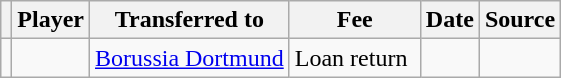<table class="wikitable plainrowheaders sortable">
<tr>
<th></th>
<th scope="col">Player</th>
<th>Transferred to</th>
<th style="width: 80px;">Fee</th>
<th scope="col">Date</th>
<th scope="col">Source</th>
</tr>
<tr>
<td align="center"></td>
<td></td>
<td> <a href='#'>Borussia Dortmund</a></td>
<td>Loan return</td>
<td></td>
<td></td>
</tr>
</table>
